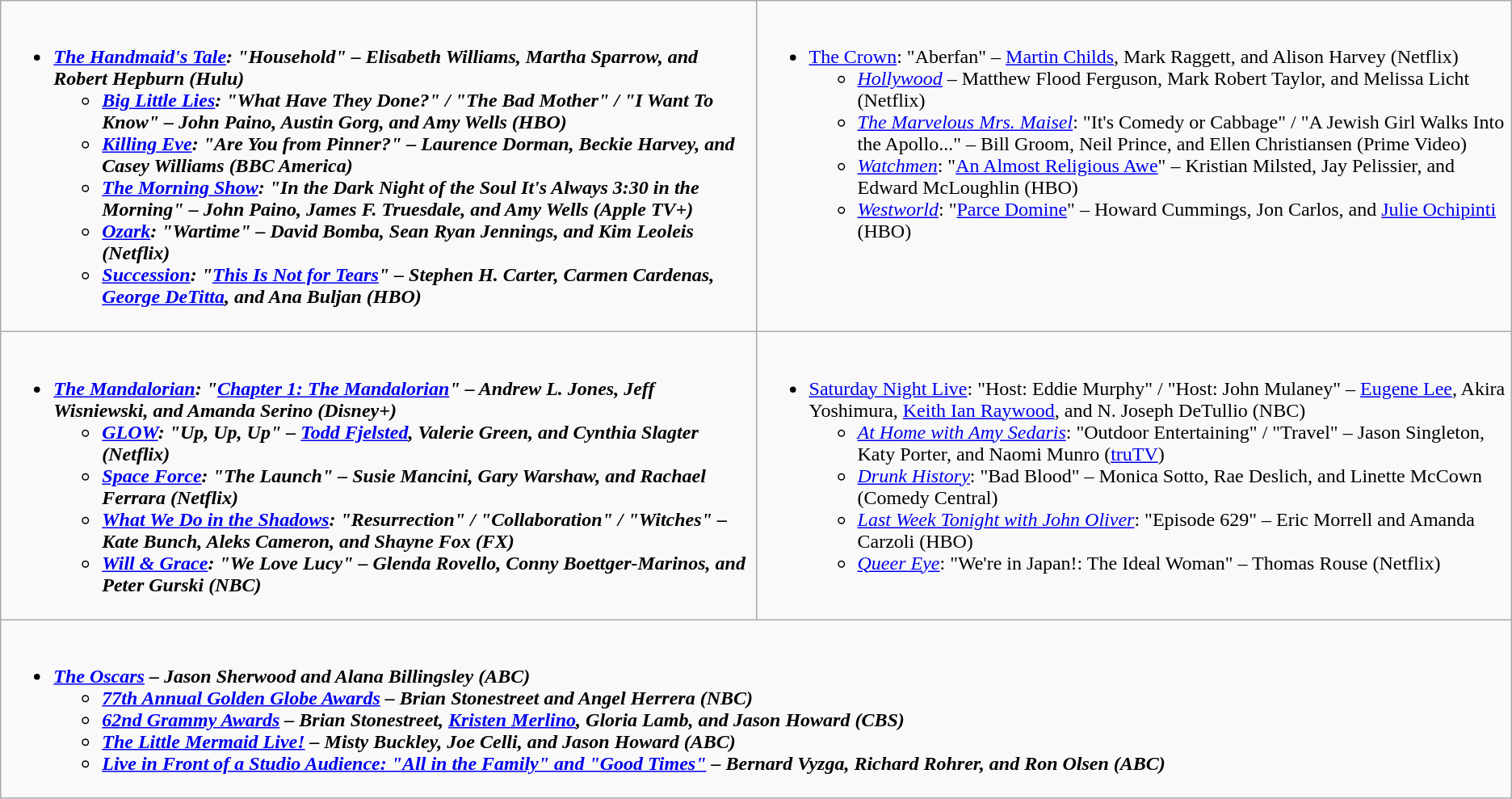<table class="wikitable">
<tr>
<td style="vertical-align:top;" width="50%"><br><ul><li><strong><em><a href='#'>The Handmaid's Tale</a><em>: "Household" – Elisabeth Williams, Martha Sparrow, and Robert Hepburn (Hulu)<strong><ul><li></em><a href='#'>Big Little Lies</a><em>: "What Have They Done?" / "The Bad Mother" / "I Want To Know" – John Paino, Austin Gorg, and Amy Wells (HBO)</li><li></em><a href='#'>Killing Eve</a><em>: "Are You from Pinner?" – Laurence Dorman, Beckie Harvey, and Casey Williams (BBC America)</li><li></em><a href='#'>The Morning Show</a><em>: "In the Dark Night of the Soul It's Always 3:30 in the Morning" – John Paino, James F. Truesdale, and Amy Wells (Apple TV+)</li><li></em><a href='#'>Ozark</a><em>: "Wartime" – David Bomba, Sean Ryan Jennings, and Kim Leoleis (Netflix)</li><li></em><a href='#'>Succession</a><em>: "<a href='#'>This Is Not for Tears</a>" – Stephen H. Carter, Carmen Cardenas, <a href='#'>George DeTitta</a>, and Ana Buljan (HBO)</li></ul></li></ul></td>
<td style="vertical-align:top;" width="50%"><br><ul><li></em></strong><a href='#'>The Crown</a></em>: "Aberfan" – <a href='#'>Martin Childs</a>, Mark Raggett, and Alison Harvey (Netflix)</strong><ul><li><em><a href='#'>Hollywood</a></em> – Matthew Flood Ferguson, Mark Robert Taylor, and Melissa Licht (Netflix)</li><li><em><a href='#'>The Marvelous Mrs. Maisel</a></em>: "It's Comedy or Cabbage" / "A Jewish Girl Walks Into the Apollo..." – Bill Groom, Neil Prince, and Ellen Christiansen (Prime Video)</li><li><em><a href='#'>Watchmen</a></em>: "<a href='#'>An Almost Religious Awe</a>" – Kristian Milsted, Jay Pelissier, and Edward McLoughlin (HBO)</li><li><em><a href='#'>Westworld</a></em>: "<a href='#'>Parce Domine</a>" – Howard Cummings, Jon Carlos, and <a href='#'>Julie Ochipinti</a> (HBO)</li></ul></li></ul></td>
</tr>
<tr>
<td style="vertical-align:top;" width="50%"><br><ul><li><strong><em><a href='#'>The Mandalorian</a><em>: "<a href='#'>Chapter 1: The Mandalorian</a>" – Andrew L. Jones, Jeff Wisniewski, and Amanda Serino (Disney+)<strong><ul><li></em><a href='#'>GLOW</a><em>: "Up, Up, Up" – <a href='#'>Todd Fjelsted</a>, Valerie Green, and Cynthia Slagter (Netflix)</li><li></em><a href='#'>Space Force</a><em>: "The Launch" – Susie Mancini, Gary Warshaw, and Rachael Ferrara (Netflix)</li><li></em><a href='#'>What We Do in the Shadows</a><em>: "Resurrection" / "Collaboration" / "Witches" – Kate Bunch, Aleks Cameron, and Shayne Fox (FX)</li><li></em><a href='#'>Will & Grace</a><em>: "We Love Lucy" – Glenda Rovello, Conny Boettger-Marinos, and Peter Gurski (NBC)</li></ul></li></ul></td>
<td style="vertical-align:top;" width="50%"><br><ul><li></em></strong><a href='#'>Saturday Night Live</a></em>: "Host: Eddie Murphy" / "Host: John Mulaney" – <a href='#'>Eugene Lee</a>, Akira Yoshimura, <a href='#'>Keith Ian Raywood</a>, and N. Joseph DeTullio (NBC)</strong><ul><li><em><a href='#'>At Home with Amy Sedaris</a></em>: "Outdoor Entertaining" / "Travel" – Jason Singleton, Katy Porter, and Naomi Munro (<a href='#'>truTV</a>)</li><li><em><a href='#'>Drunk History</a></em>: "Bad Blood" – Monica Sotto, Rae Deslich, and Linette McCown (Comedy Central)</li><li><em><a href='#'>Last Week Tonight with John Oliver</a></em>: "Episode 629" – Eric Morrell and Amanda Carzoli (HBO)</li><li><em><a href='#'>Queer Eye</a></em>: "We're in Japan!: The Ideal Woman" – Thomas Rouse (Netflix)</li></ul></li></ul></td>
</tr>
<tr>
<td style="vertical-align:top;" width="50%" colspan="2"><br><ul><li><strong><em><a href='#'>The Oscars</a><em> – Jason Sherwood and Alana Billingsley (ABC)<strong><ul><li></em><a href='#'>77th Annual Golden Globe Awards</a><em> – Brian Stonestreet and Angel Herrera (NBC)</li><li></em><a href='#'>62nd Grammy Awards</a><em> – Brian Stonestreet, <a href='#'>Kristen Merlino</a>, Gloria Lamb, and Jason Howard (CBS)</li><li></em><a href='#'>The Little Mermaid Live!</a><em> – Misty Buckley, Joe Celli, and Jason Howard (ABC)</li><li></em><a href='#'>Live in Front of a Studio Audience: "All in the Family" and "Good Times"</a><em> – Bernard Vyzga, Richard Rohrer, and Ron Olsen (ABC)</li></ul></li></ul></td>
</tr>
</table>
